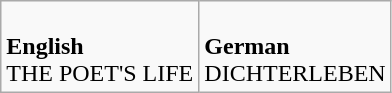<table class="wikitable">
<tr>
<td><br><strong>English</strong><br>THE POET'S LIFE</td>
<td><br><strong>German</strong><br>DICHTERLEBEN</td>
</tr>
</table>
